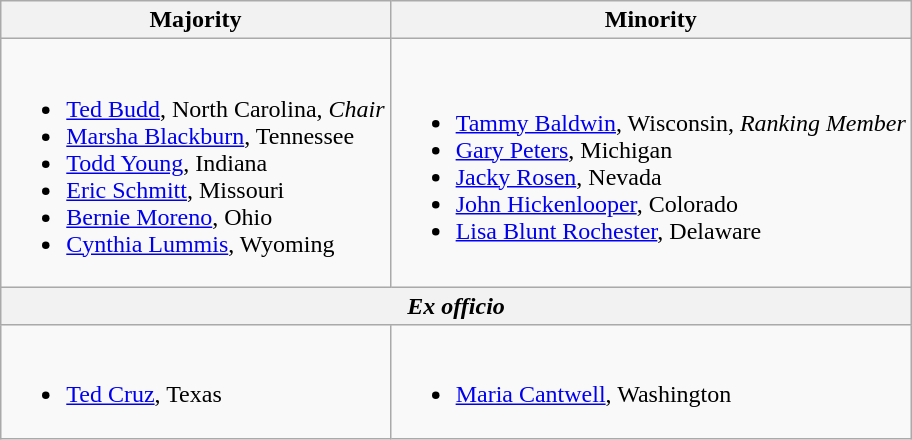<table class=wikitable>
<tr>
<th>Majority</th>
<th>Minority</th>
</tr>
<tr>
<td><br><ul><li><a href='#'>Ted Budd</a>, North Carolina, <em>Chair</em></li><li><a href='#'>Marsha Blackburn</a>, Tennessee</li><li><a href='#'>Todd Young</a>, Indiana</li><li><a href='#'>Eric Schmitt</a>, Missouri</li><li><a href='#'>Bernie Moreno</a>, Ohio</li><li><a href='#'>Cynthia Lummis</a>, Wyoming</li></ul></td>
<td><br><ul><li><a href='#'>Tammy Baldwin</a>, Wisconsin, <em>Ranking Member</em></li><li><a href='#'>Gary Peters</a>, Michigan</li><li><a href='#'>Jacky Rosen</a>, Nevada</li><li><a href='#'>John Hickenlooper</a>, Colorado</li><li><a href='#'>Lisa Blunt Rochester</a>, Delaware</li></ul></td>
</tr>
<tr>
<th colspan=2><em>Ex officio</em></th>
</tr>
<tr>
<td><br><ul><li><a href='#'>Ted Cruz</a>, Texas</li></ul></td>
<td><br><ul><li><a href='#'>Maria Cantwell</a>, Washington</li></ul></td>
</tr>
</table>
